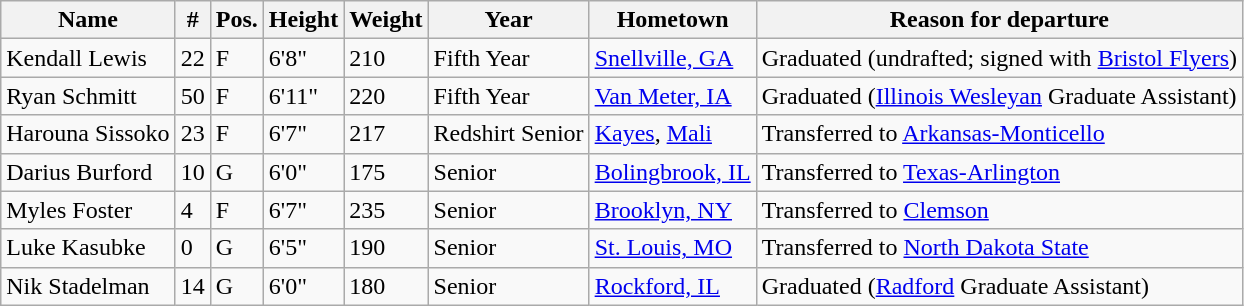<table class="wikitable sortable" border="1">
<tr>
<th>Name</th>
<th>#</th>
<th>Pos.</th>
<th>Height</th>
<th>Weight</th>
<th>Year</th>
<th>Hometown</th>
<th class="unstable">Reason for departure</th>
</tr>
<tr>
<td>Kendall Lewis</td>
<td>22</td>
<td>F</td>
<td>6'8"</td>
<td>210</td>
<td>Fifth Year</td>
<td><a href='#'>Snellville, GA</a></td>
<td>Graduated (undrafted; signed with <a href='#'>Bristol Flyers</a>)</td>
</tr>
<tr>
<td>Ryan Schmitt</td>
<td>50</td>
<td>F</td>
<td>6'11"</td>
<td>220</td>
<td>Fifth Year</td>
<td><a href='#'>Van Meter, IA</a></td>
<td>Graduated (<a href='#'>Illinois Wesleyan</a> Graduate Assistant)</td>
</tr>
<tr>
<td>Harouna Sissoko</td>
<td>23</td>
<td>F</td>
<td>6'7"</td>
<td>217</td>
<td>Redshirt Senior</td>
<td><a href='#'>Kayes</a>, <a href='#'>Mali</a></td>
<td>Transferred to <a href='#'>Arkansas-Monticello</a></td>
</tr>
<tr>
<td>Darius Burford</td>
<td>10</td>
<td>G</td>
<td>6'0"</td>
<td>175</td>
<td>Senior</td>
<td><a href='#'>Bolingbrook, IL</a></td>
<td>Transferred to <a href='#'>Texas-Arlington</a></td>
</tr>
<tr>
<td>Myles Foster</td>
<td>4</td>
<td>F</td>
<td>6'7"</td>
<td>235</td>
<td>Senior</td>
<td><a href='#'>Brooklyn, NY</a></td>
<td>Transferred to <a href='#'>Clemson</a></td>
</tr>
<tr>
<td>Luke Kasubke</td>
<td>0</td>
<td>G</td>
<td>6'5"</td>
<td>190</td>
<td>Senior</td>
<td><a href='#'>St. Louis, MO</a></td>
<td>Transferred to <a href='#'>North Dakota State</a></td>
</tr>
<tr>
<td>Nik Stadelman</td>
<td>14</td>
<td>G</td>
<td>6'0"</td>
<td>180</td>
<td>Senior</td>
<td><a href='#'>Rockford, IL</a></td>
<td>Graduated (<a href='#'>Radford</a> Graduate Assistant)</td>
</tr>
</table>
